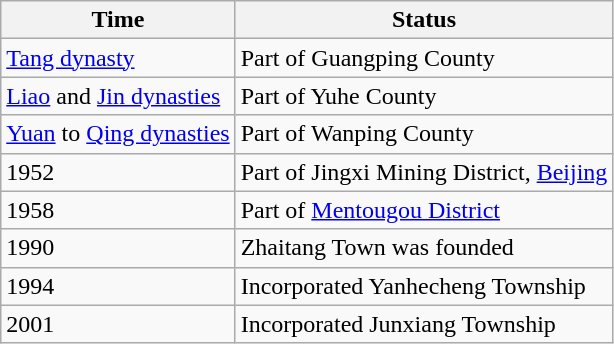<table class="wikitable">
<tr>
<th>Time</th>
<th>Status</th>
</tr>
<tr>
<td><a href='#'>Tang dynasty</a></td>
<td>Part of Guangping County</td>
</tr>
<tr>
<td><a href='#'>Liao</a> and <a href='#'>Jin dynasties</a></td>
<td>Part of Yuhe County</td>
</tr>
<tr>
<td><a href='#'>Yuan</a> to <a href='#'>Qing dynasties</a></td>
<td>Part of Wanping County</td>
</tr>
<tr>
<td>1952</td>
<td>Part of Jingxi Mining District, <a href='#'>Beijing</a></td>
</tr>
<tr>
<td>1958</td>
<td>Part of <a href='#'>Mentougou District</a></td>
</tr>
<tr>
<td>1990</td>
<td>Zhaitang Town was founded</td>
</tr>
<tr>
<td>1994</td>
<td>Incorporated Yanhecheng Township</td>
</tr>
<tr>
<td>2001</td>
<td>Incorporated Junxiang Township</td>
</tr>
</table>
